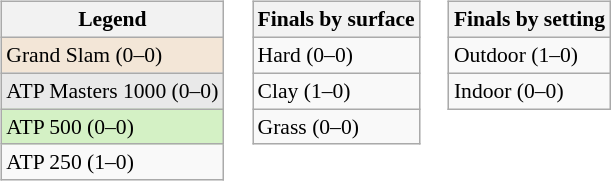<table>
<tr valign="top">
<td><br><table class=wikitable style="font-size:90%">
<tr>
<th>Legend</th>
</tr>
<tr style="background:#f3e6d7;">
<td>Grand Slam (0–0)</td>
</tr>
<tr style="background:#e9e9e9;">
<td>ATP Masters 1000 (0–0)</td>
</tr>
<tr style="background:#d4f1c5;">
<td>ATP 500 (0–0)</td>
</tr>
<tr>
<td>ATP 250 (1–0)</td>
</tr>
</table>
</td>
<td><br><table class=wikitable style="font-size:90%">
<tr>
<th>Finals by surface</th>
</tr>
<tr>
<td>Hard (0–0)</td>
</tr>
<tr>
<td>Clay (1–0)</td>
</tr>
<tr>
<td>Grass (0–0)</td>
</tr>
</table>
</td>
<td><br><table class=wikitable style="font-size:90%">
<tr>
<th>Finals by setting</th>
</tr>
<tr>
<td>Outdoor (1–0)</td>
</tr>
<tr>
<td>Indoor (0–0)</td>
</tr>
</table>
</td>
</tr>
</table>
